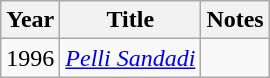<table class="wikitable sortable">
<tr>
<th>Year</th>
<th>Title</th>
<th>Notes</th>
</tr>
<tr>
<td>1996</td>
<td><em><a href='#'>Pelli Sandadi</a></em></td>
<td></td>
</tr>
</table>
